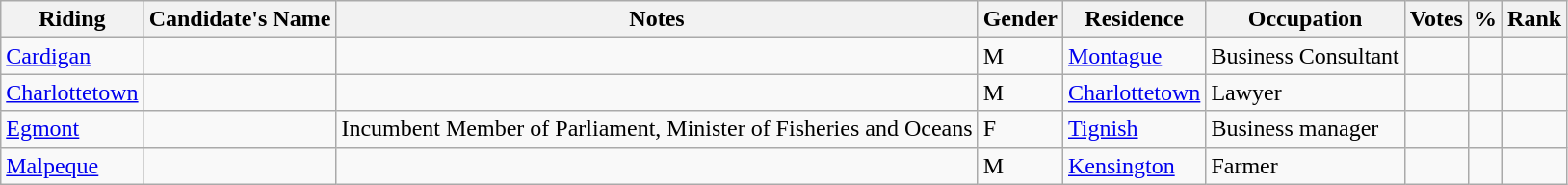<table class="wikitable sortable">
<tr>
<th>Riding</th>
<th>Candidate's Name</th>
<th>Notes</th>
<th>Gender</th>
<th>Residence</th>
<th>Occupation</th>
<th>Votes</th>
<th>%</th>
<th>Rank</th>
</tr>
<tr>
<td><a href='#'>Cardigan</a></td>
<td></td>
<td></td>
<td>M</td>
<td><a href='#'>Montague</a></td>
<td>Business Consultant</td>
<td></td>
<td></td>
<td></td>
</tr>
<tr>
<td><a href='#'>Charlottetown</a></td>
<td></td>
<td></td>
<td>M</td>
<td><a href='#'>Charlottetown</a></td>
<td>Lawyer</td>
<td></td>
<td></td>
<td></td>
</tr>
<tr>
<td><a href='#'>Egmont</a></td>
<td></td>
<td>Incumbent Member of Parliament, Minister of Fisheries and Oceans</td>
<td>F</td>
<td><a href='#'>Tignish</a></td>
<td>Business manager</td>
<td></td>
<td></td>
<td></td>
</tr>
<tr>
<td><a href='#'>Malpeque</a></td>
<td></td>
<td></td>
<td>M</td>
<td><a href='#'>Kensington</a></td>
<td>Farmer</td>
<td></td>
<td></td>
<td></td>
</tr>
</table>
